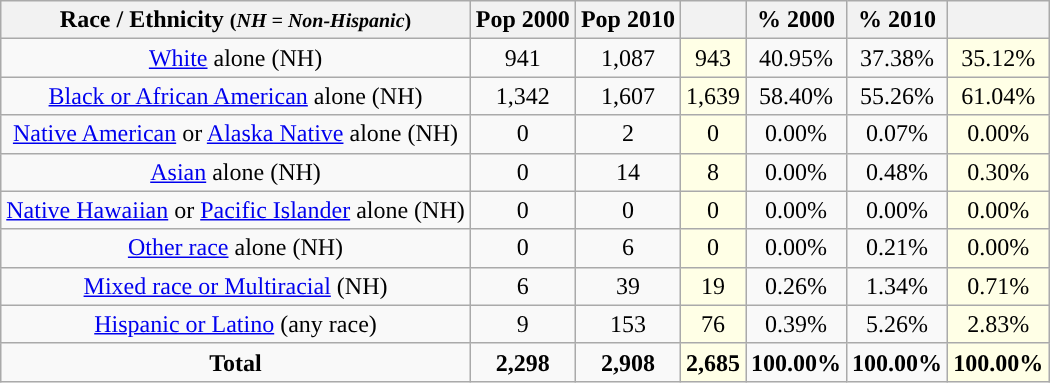<table class="wikitable" style="text-align:center;">
<tr>
<th>Race / Ethnicity <small>(<em>NH = Non-Hispanic</em>)</small></th>
<th>Pop 2000</th>
<th>Pop 2010</th>
<th></th>
<th>% 2000</th>
<th>% 2010</th>
<th></th>
</tr>
<tr>
<td><a href='#'>White</a> alone (NH)</td>
<td>941</td>
<td>1,087</td>
<td style='background: #ffffe6;'>943</td>
<td>40.95%</td>
<td>37.38%</td>
<td style='background: #ffffe6;'>35.12%</td>
</tr>
<tr>
<td><a href='#'>Black or African American</a> alone (NH)</td>
<td>1,342</td>
<td>1,607</td>
<td style='background: #ffffe6;'>1,639</td>
<td>58.40%</td>
<td>55.26%</td>
<td style='background: #ffffe6;'>61.04%</td>
</tr>
<tr>
<td><a href='#'>Native American</a> or <a href='#'>Alaska Native</a> alone (NH)</td>
<td>0</td>
<td>2</td>
<td style='background: #ffffe6;'>0</td>
<td>0.00%</td>
<td>0.07%</td>
<td style='background: #ffffe6;'>0.00%</td>
</tr>
<tr>
<td><a href='#'>Asian</a> alone (NH)</td>
<td>0</td>
<td>14</td>
<td style='background: #ffffe6;'>8</td>
<td>0.00%</td>
<td>0.48%</td>
<td style='background: #ffffe6;'>0.30%</td>
</tr>
<tr>
<td><a href='#'>Native Hawaiian</a> or <a href='#'>Pacific Islander</a> alone (NH)</td>
<td>0</td>
<td>0</td>
<td style='background: #ffffe6;'>0</td>
<td>0.00%</td>
<td>0.00%</td>
<td style='background: #ffffe6;'>0.00%</td>
</tr>
<tr>
<td><a href='#'>Other race</a> alone (NH)</td>
<td>0</td>
<td>6</td>
<td style='background: #ffffe6;'>0</td>
<td>0.00%</td>
<td>0.21%</td>
<td style='background: #ffffe6;'>0.00%</td>
</tr>
<tr>
<td><a href='#'>Mixed race or Multiracial</a> (NH)</td>
<td>6</td>
<td>39</td>
<td style='background: #ffffe6;'>19</td>
<td>0.26%</td>
<td>1.34%</td>
<td style='background: #ffffe6;'>0.71%</td>
</tr>
<tr>
<td><a href='#'>Hispanic or Latino</a> (any race)</td>
<td>9</td>
<td>153</td>
<td style='background: #ffffe6;'>76</td>
<td>0.39%</td>
<td>5.26%</td>
<td style='background: #ffffe6;'>2.83%</td>
</tr>
<tr>
<td><strong>Total</strong></td>
<td><strong>2,298</strong></td>
<td><strong>2,908</strong></td>
<td style='background: #ffffe6;'><strong>2,685</strong></td>
<td><strong>100.00%</strong></td>
<td><strong>100.00%</strong></td>
<td style='background: #ffffe6;'><strong>100.00%</strong></td>
</tr>
</table>
